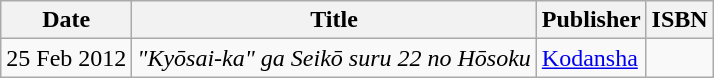<table class="wikitable">
<tr>
<th>Date</th>
<th>Title</th>
<th>Publisher</th>
<th>ISBN</th>
</tr>
<tr>
<td>25 Feb 2012</td>
<td><em>"Kyōsai-ka" ga Seikō suru 22 no Hōsoku</em></td>
<td><a href='#'>Kodansha</a></td>
<td></td>
</tr>
</table>
